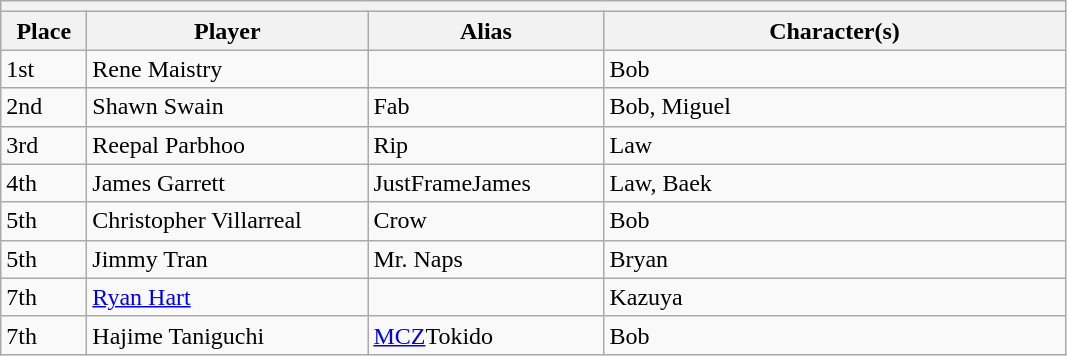<table class="wikitable">
<tr>
<th colspan=6></th>
</tr>
<tr>
<th style="width:50px;">Place</th>
<th style="width:180px;">Player</th>
<th style="width:150px;">Alias</th>
<th style="width:300px;">Character(s)</th>
</tr>
<tr>
<td>1st</td>
<td> Rene Maistry</td>
<td></td>
<td>Bob</td>
</tr>
<tr>
<td>2nd</td>
<td> Shawn Swain</td>
<td>Fab</td>
<td>Bob, Miguel</td>
</tr>
<tr>
<td>3rd</td>
<td> Reepal Parbhoo</td>
<td>Rip</td>
<td>Law</td>
</tr>
<tr>
<td>4th</td>
<td> James Garrett</td>
<td>JustFrameJames</td>
<td>Law, Baek</td>
</tr>
<tr>
<td>5th</td>
<td> Christopher Villarreal</td>
<td>Crow</td>
<td>Bob</td>
</tr>
<tr>
<td>5th</td>
<td> Jimmy Tran</td>
<td>Mr. Naps</td>
<td>Bryan</td>
</tr>
<tr>
<td>7th</td>
<td> <a href='#'>Ryan Hart</a></td>
<td></td>
<td>Kazuya</td>
</tr>
<tr>
<td>7th</td>
<td> Hajime Taniguchi</td>
<td><a href='#'>MCZ</a>Tokido</td>
<td>Bob</td>
</tr>
</table>
